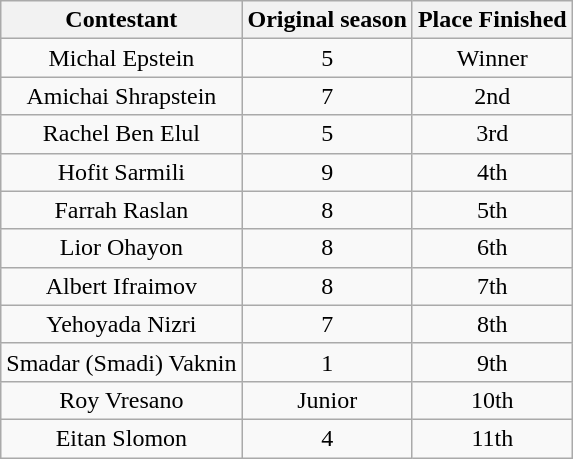<table class="wikitable" style="text-align:center">
<tr>
<th>Contestant</th>
<th>Original season</th>
<th>Place Finished</th>
</tr>
<tr>
<td>Michal Epstein</td>
<td>5</td>
<td>Winner</td>
</tr>
<tr>
<td>Amichai Shrapstein</td>
<td>7</td>
<td>2nd</td>
</tr>
<tr>
<td>Rachel Ben Elul</td>
<td>5</td>
<td>3rd</td>
</tr>
<tr>
<td>Hofit Sarmili</td>
<td>9</td>
<td>4th</td>
</tr>
<tr>
<td>Farrah Raslan</td>
<td>8</td>
<td>5th</td>
</tr>
<tr>
<td>Lior Ohayon</td>
<td>8</td>
<td>6th</td>
</tr>
<tr>
<td>Albert Ifraimov</td>
<td>8</td>
<td>7th</td>
</tr>
<tr>
<td>Yehoyada Nizri</td>
<td>7</td>
<td>8th</td>
</tr>
<tr>
<td>Smadar (Smadi) Vaknin</td>
<td>1</td>
<td>9th</td>
</tr>
<tr>
<td>Roy Vresano</td>
<td>Junior</td>
<td>10th</td>
</tr>
<tr>
<td>Eitan Slomon</td>
<td>4</td>
<td>11th</td>
</tr>
</table>
